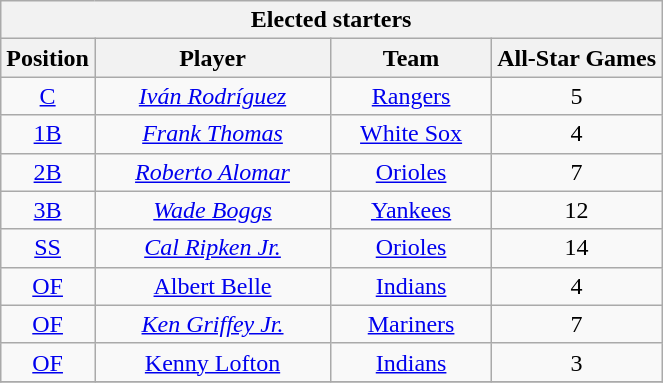<table class="wikitable" style="font-size: 100%; text-align:center;">
<tr>
<th colspan="4">Elected starters</th>
</tr>
<tr>
<th>Position</th>
<th width="150">Player</th>
<th width="100">Team</th>
<th>All-Star Games</th>
</tr>
<tr>
<td><a href='#'>C</a></td>
<td><em><a href='#'>Iván Rodríguez</a></em></td>
<td><a href='#'>Rangers</a></td>
<td>5</td>
</tr>
<tr>
<td><a href='#'>1B</a></td>
<td><em><a href='#'>Frank Thomas</a></em></td>
<td><a href='#'>White Sox</a></td>
<td>4</td>
</tr>
<tr>
<td><a href='#'>2B</a></td>
<td><em><a href='#'>Roberto Alomar</a></em></td>
<td><a href='#'>Orioles</a></td>
<td>7</td>
</tr>
<tr>
<td><a href='#'>3B</a></td>
<td><em><a href='#'>Wade Boggs</a></em></td>
<td><a href='#'>Yankees</a></td>
<td>12</td>
</tr>
<tr>
<td><a href='#'>SS</a></td>
<td><em><a href='#'>Cal Ripken Jr.</a></em></td>
<td><a href='#'>Orioles</a></td>
<td>14</td>
</tr>
<tr>
<td><a href='#'>OF</a></td>
<td><a href='#'>Albert Belle</a></td>
<td><a href='#'>Indians</a></td>
<td>4</td>
</tr>
<tr>
<td><a href='#'>OF</a></td>
<td><em><a href='#'>Ken Griffey Jr.</a></em></td>
<td><a href='#'>Mariners</a></td>
<td>7</td>
</tr>
<tr>
<td><a href='#'>OF</a></td>
<td><a href='#'>Kenny Lofton</a></td>
<td><a href='#'>Indians</a></td>
<td>3</td>
</tr>
<tr>
</tr>
</table>
